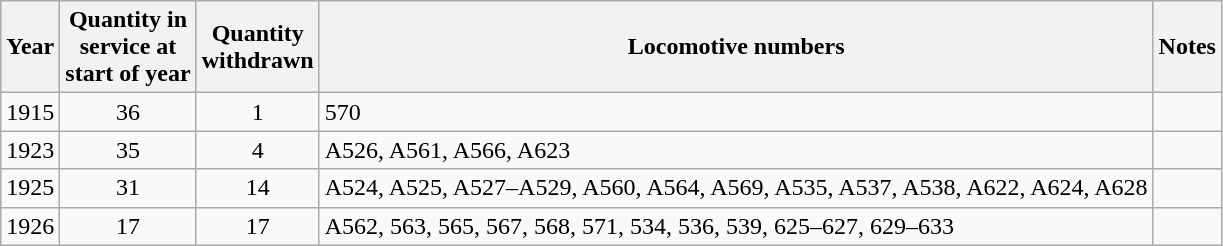<table class=wikitable style=text-align:center>
<tr>
<th>Year</th>
<th>Quantity in<br>service at<br>start of year</th>
<th>Quantity<br>withdrawn</th>
<th>Locomotive numbers</th>
<th>Notes</th>
</tr>
<tr>
<td>1915</td>
<td>36</td>
<td>1</td>
<td align=left>570</td>
<td align=left></td>
</tr>
<tr>
<td>1923</td>
<td>35</td>
<td>4</td>
<td align=left>A526, A561, A566, A623</td>
<td align=left></td>
</tr>
<tr>
<td>1925</td>
<td>31</td>
<td>14</td>
<td align=left>A524, A525, A527–A529, A560, A564, A569, A535, A537, A538, A622, A624, A628</td>
<td align=left></td>
</tr>
<tr>
<td>1926</td>
<td>17</td>
<td>17</td>
<td align=left>A562, 563, 565, 567, 568, 571, 534, 536, 539, 625–627, 629–633</td>
<td align=left></td>
</tr>
</table>
